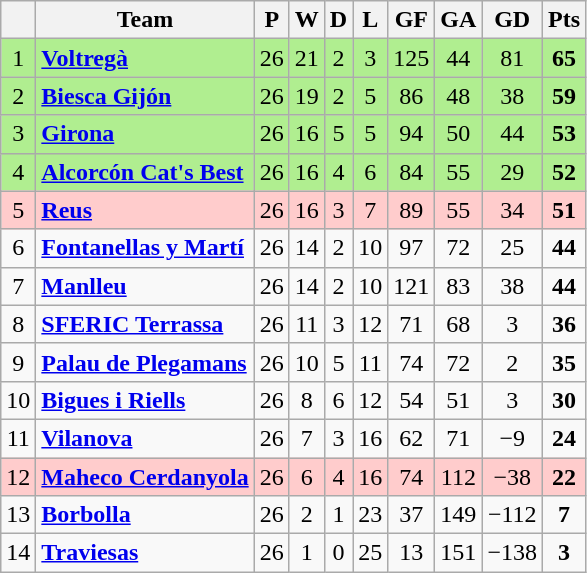<table class="wikitable sortable" style="text-align: center;">
<tr>
<th align="center"></th>
<th align="center">Team</th>
<th align="center">P</th>
<th align="center">W</th>
<th align="center">D</th>
<th align="center">L</th>
<th align="center">GF</th>
<th align="center">GA</th>
<th align="center">GD</th>
<th align="center">Pts</th>
</tr>
<tr style="background: #B0EE90;">
<td>1</td>
<td align="left"> <strong><a href='#'>Voltregà</a></strong></td>
<td>26</td>
<td>21</td>
<td>2</td>
<td>3</td>
<td>125</td>
<td>44</td>
<td>81</td>
<td><strong>65</strong></td>
</tr>
<tr style="background: #B0EE90;">
<td>2</td>
<td align="left"> <strong><a href='#'>Biesca Gijón</a></strong></td>
<td>26</td>
<td>19</td>
<td>2</td>
<td>5</td>
<td>86</td>
<td>48</td>
<td>38</td>
<td><strong>59</strong></td>
</tr>
<tr style="background: #B0EE90;">
<td>3</td>
<td align="left"> <strong><a href='#'>Girona</a></strong></td>
<td>26</td>
<td>16</td>
<td>5</td>
<td>5</td>
<td>94</td>
<td>50</td>
<td>44</td>
<td><strong>53</strong></td>
</tr>
<tr style="background: #B0EE90;">
<td>4</td>
<td align="left"> <strong><a href='#'>Alcorcón Cat's Best</a></strong></td>
<td>26</td>
<td>16</td>
<td>4</td>
<td>6</td>
<td>84</td>
<td>55</td>
<td>29</td>
<td><strong>52</strong></td>
</tr>
<tr style="background:#FFCCCC">
<td>5</td>
<td align="left"> <strong><a href='#'>Reus</a></strong></td>
<td>26</td>
<td>16</td>
<td>3</td>
<td>7</td>
<td>89</td>
<td>55</td>
<td>34</td>
<td><strong>51</strong></td>
</tr>
<tr>
<td>6</td>
<td align="left"> <strong><a href='#'>Fontanellas y Martí</a></strong></td>
<td>26</td>
<td>14</td>
<td>2</td>
<td>10</td>
<td>97</td>
<td>72</td>
<td>25</td>
<td><strong>44</strong></td>
</tr>
<tr>
<td>7</td>
<td align="left"> <strong><a href='#'>Manlleu</a></strong></td>
<td>26</td>
<td>14</td>
<td>2</td>
<td>10</td>
<td>121</td>
<td>83</td>
<td>38</td>
<td><strong>44</strong></td>
</tr>
<tr>
<td>8</td>
<td align="left"> <strong><a href='#'>SFERIC Terrassa</a></strong></td>
<td>26</td>
<td>11</td>
<td>3</td>
<td>12</td>
<td>71</td>
<td>68</td>
<td>3</td>
<td><strong>36</strong></td>
</tr>
<tr>
<td>9</td>
<td align="left"> <strong><a href='#'>Palau de Plegamans</a></strong></td>
<td>26</td>
<td>10</td>
<td>5</td>
<td>11</td>
<td>74</td>
<td>72</td>
<td>2</td>
<td><strong>35</strong></td>
</tr>
<tr>
<td>10</td>
<td align="left"> <strong><a href='#'>Bigues i Riells</a></strong></td>
<td>26</td>
<td>8</td>
<td>6</td>
<td>12</td>
<td>54</td>
<td>51</td>
<td>3</td>
<td><strong>30</strong></td>
</tr>
<tr>
<td>11</td>
<td align="left"> <strong><a href='#'>Vilanova</a></strong></td>
<td>26</td>
<td>7</td>
<td>3</td>
<td>16</td>
<td>62</td>
<td>71</td>
<td>−9</td>
<td><strong>24</strong></td>
</tr>
<tr style="background:#FFCCCC">
<td>12</td>
<td align="left"> <strong><a href='#'>Maheco Cerdanyola</a></strong></td>
<td>26</td>
<td>6</td>
<td>4</td>
<td>16</td>
<td>74</td>
<td>112</td>
<td>−38</td>
<td><strong>22</strong></td>
</tr>
<tr>
<td>13</td>
<td align="left"> <strong><a href='#'>Borbolla</a></strong></td>
<td>26</td>
<td>2</td>
<td>1</td>
<td>23</td>
<td>37</td>
<td>149</td>
<td>−112</td>
<td><strong>7</strong></td>
</tr>
<tr>
<td>14</td>
<td align="left"> <strong><a href='#'>Traviesas</a></strong></td>
<td>26</td>
<td>1</td>
<td>0</td>
<td>25</td>
<td>13</td>
<td>151</td>
<td>−138</td>
<td><strong>3</strong></td>
</tr>
</table>
